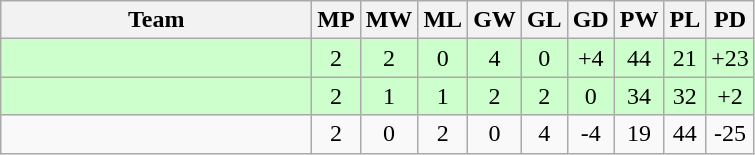<table class=wikitable style="text-align:center">
<tr>
<th width=200>Team</th>
<th width=20>MP</th>
<th width=20>MW</th>
<th width=20>ML</th>
<th width=20>GW</th>
<th width=20>GL</th>
<th width=20>GD</th>
<th width=20>PW</th>
<th width=20>PL</th>
<th width=20>PD</th>
</tr>
<tr style="background:#cfc;">
<td align=left><br></td>
<td>2</td>
<td>2</td>
<td>0</td>
<td>4</td>
<td>0</td>
<td>+4</td>
<td>44</td>
<td>21</td>
<td>+23</td>
</tr>
<tr style="background:#cfc;">
<td align=left><br></td>
<td>2</td>
<td>1</td>
<td>1</td>
<td>2</td>
<td>2</td>
<td>0</td>
<td>34</td>
<td>32</td>
<td>+2</td>
</tr>
<tr>
<td align=left><br></td>
<td>2</td>
<td>0</td>
<td>2</td>
<td>0</td>
<td>4</td>
<td>-4</td>
<td>19</td>
<td>44</td>
<td>-25</td>
</tr>
</table>
